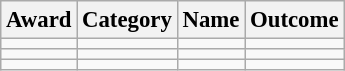<table class="wikitable" style="font-size:95%">
<tr>
<th>Award</th>
<th>Category</th>
<th>Name</th>
<th>Outcome</th>
</tr>
<tr>
<td></td>
<td></td>
<td></td>
<td></td>
</tr>
<tr>
<td></td>
<td></td>
<td></td>
<td></td>
</tr>
<tr>
<td></td>
<td></td>
<td></td>
<td></td>
</tr>
</table>
